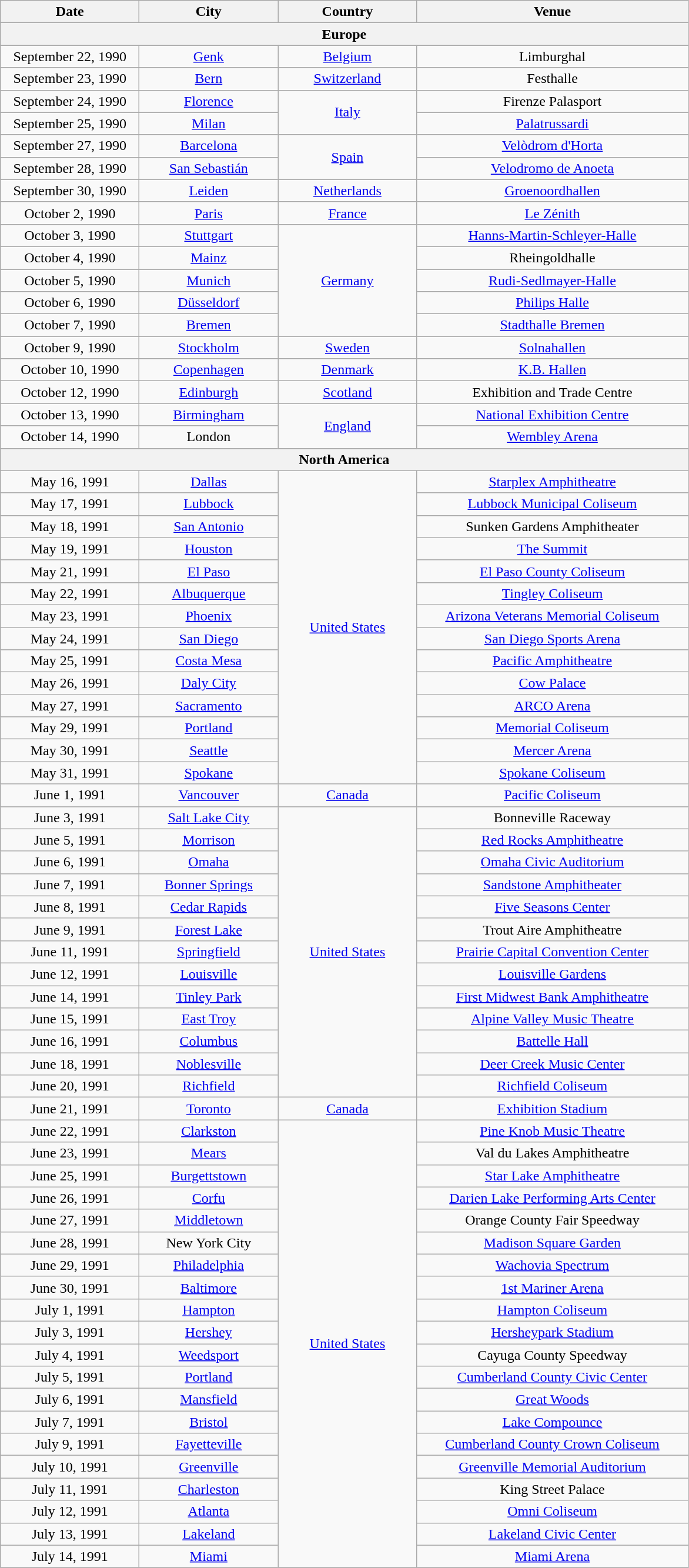<table class="wikitable" style="text-align:center;">
<tr>
<th width="150">Date</th>
<th width="150">City</th>
<th width="150">Country</th>
<th width="300">Venue</th>
</tr>
<tr>
<th colspan="4">Europe</th>
</tr>
<tr>
<td>September 22, 1990</td>
<td><a href='#'>Genk</a></td>
<td><a href='#'>Belgium</a></td>
<td>Limburghal</td>
</tr>
<tr>
<td>September 23, 1990</td>
<td><a href='#'>Bern</a></td>
<td><a href='#'>Switzerland</a></td>
<td>Festhalle</td>
</tr>
<tr>
<td>September 24, 1990</td>
<td><a href='#'>Florence</a></td>
<td rowspan="2"><a href='#'>Italy</a></td>
<td>Firenze Palasport</td>
</tr>
<tr>
<td>September 25, 1990</td>
<td><a href='#'>Milan</a></td>
<td><a href='#'>Palatrussardi</a></td>
</tr>
<tr>
<td>September 27, 1990</td>
<td><a href='#'>Barcelona</a></td>
<td rowspan="2"><a href='#'>Spain</a></td>
<td><a href='#'>Velòdrom d'Horta</a></td>
</tr>
<tr>
<td>September 28, 1990</td>
<td><a href='#'>San Sebastián</a></td>
<td><a href='#'>Velodromo de Anoeta</a></td>
</tr>
<tr>
<td>September 30, 1990</td>
<td><a href='#'>Leiden</a></td>
<td><a href='#'>Netherlands</a></td>
<td><a href='#'>Groenoordhallen</a></td>
</tr>
<tr>
<td>October 2, 1990</td>
<td><a href='#'>Paris</a></td>
<td><a href='#'>France</a></td>
<td><a href='#'>Le Zénith</a></td>
</tr>
<tr>
<td>October 3, 1990</td>
<td><a href='#'>Stuttgart</a></td>
<td rowspan="5"><a href='#'>Germany</a></td>
<td><a href='#'>Hanns-Martin-Schleyer-Halle</a></td>
</tr>
<tr>
<td>October 4, 1990</td>
<td><a href='#'>Mainz</a></td>
<td>Rheingoldhalle</td>
</tr>
<tr>
<td>October 5, 1990</td>
<td><a href='#'>Munich</a></td>
<td><a href='#'>Rudi-Sedlmayer-Halle</a></td>
</tr>
<tr>
<td>October 6, 1990</td>
<td><a href='#'>Düsseldorf</a></td>
<td><a href='#'>Philips Halle</a></td>
</tr>
<tr>
<td>October 7, 1990</td>
<td><a href='#'>Bremen</a></td>
<td><a href='#'>Stadthalle Bremen</a></td>
</tr>
<tr>
<td>October 9, 1990</td>
<td><a href='#'>Stockholm</a></td>
<td><a href='#'>Sweden</a></td>
<td><a href='#'>Solnahallen</a></td>
</tr>
<tr>
<td>October 10, 1990</td>
<td><a href='#'>Copenhagen</a></td>
<td><a href='#'>Denmark</a></td>
<td><a href='#'>K.B. Hallen</a></td>
</tr>
<tr>
<td>October 12, 1990</td>
<td><a href='#'>Edinburgh</a></td>
<td><a href='#'>Scotland</a></td>
<td>Exhibition and Trade Centre</td>
</tr>
<tr>
<td>October 13, 1990</td>
<td><a href='#'>Birmingham</a></td>
<td rowspan="2"><a href='#'>England</a></td>
<td><a href='#'>National Exhibition Centre</a></td>
</tr>
<tr>
<td>October 14, 1990</td>
<td>London</td>
<td><a href='#'>Wembley Arena</a></td>
</tr>
<tr>
<th colspan="4">North America</th>
</tr>
<tr>
<td>May 16, 1991</td>
<td><a href='#'>Dallas</a></td>
<td rowspan="14"><a href='#'>United States</a></td>
<td><a href='#'>Starplex Amphitheatre</a></td>
</tr>
<tr>
<td>May 17, 1991</td>
<td><a href='#'>Lubbock</a></td>
<td><a href='#'>Lubbock Municipal Coliseum</a></td>
</tr>
<tr>
<td>May 18, 1991</td>
<td><a href='#'>San Antonio</a></td>
<td>Sunken Gardens Amphitheater</td>
</tr>
<tr>
<td>May 19, 1991</td>
<td><a href='#'>Houston</a></td>
<td><a href='#'>The Summit</a></td>
</tr>
<tr>
<td>May 21, 1991</td>
<td><a href='#'>El Paso</a></td>
<td><a href='#'>El Paso County Coliseum</a></td>
</tr>
<tr>
<td>May 22, 1991</td>
<td><a href='#'>Albuquerque</a></td>
<td><a href='#'>Tingley Coliseum</a></td>
</tr>
<tr>
<td>May 23, 1991</td>
<td><a href='#'>Phoenix</a></td>
<td><a href='#'>Arizona Veterans Memorial Coliseum</a></td>
</tr>
<tr>
<td>May 24, 1991</td>
<td><a href='#'>San Diego</a></td>
<td><a href='#'>San Diego Sports Arena</a></td>
</tr>
<tr>
<td>May 25, 1991</td>
<td><a href='#'>Costa Mesa</a></td>
<td><a href='#'>Pacific Amphitheatre</a></td>
</tr>
<tr>
<td>May 26, 1991</td>
<td><a href='#'>Daly City</a></td>
<td><a href='#'>Cow Palace</a></td>
</tr>
<tr>
<td>May 27, 1991</td>
<td><a href='#'>Sacramento</a></td>
<td><a href='#'>ARCO Arena</a></td>
</tr>
<tr>
<td>May 29, 1991</td>
<td><a href='#'>Portland</a></td>
<td><a href='#'>Memorial Coliseum</a></td>
</tr>
<tr>
<td>May 30, 1991</td>
<td><a href='#'>Seattle</a></td>
<td><a href='#'>Mercer Arena</a></td>
</tr>
<tr>
<td>May 31, 1991</td>
<td><a href='#'>Spokane</a></td>
<td><a href='#'>Spokane Coliseum</a></td>
</tr>
<tr>
<td>June 1, 1991</td>
<td><a href='#'>Vancouver</a></td>
<td><a href='#'>Canada</a></td>
<td><a href='#'>Pacific Coliseum</a></td>
</tr>
<tr>
<td>June 3, 1991</td>
<td><a href='#'>Salt Lake City</a></td>
<td rowspan="13"><a href='#'>United States</a></td>
<td>Bonneville Raceway</td>
</tr>
<tr>
<td>June 5, 1991</td>
<td><a href='#'>Morrison</a></td>
<td><a href='#'>Red Rocks Amphitheatre</a></td>
</tr>
<tr>
<td>June 6, 1991</td>
<td><a href='#'>Omaha</a></td>
<td><a href='#'>Omaha Civic Auditorium</a></td>
</tr>
<tr>
<td>June 7, 1991</td>
<td><a href='#'>Bonner Springs</a></td>
<td><a href='#'>Sandstone Amphitheater</a></td>
</tr>
<tr>
<td>June 8, 1991</td>
<td><a href='#'>Cedar Rapids</a></td>
<td><a href='#'>Five Seasons Center</a></td>
</tr>
<tr>
<td>June 9, 1991</td>
<td><a href='#'>Forest Lake</a></td>
<td>Trout Aire Amphitheatre</td>
</tr>
<tr>
<td>June 11, 1991</td>
<td><a href='#'>Springfield</a></td>
<td><a href='#'>Prairie Capital Convention Center</a></td>
</tr>
<tr>
<td>June 12, 1991</td>
<td><a href='#'>Louisville</a></td>
<td><a href='#'>Louisville Gardens</a></td>
</tr>
<tr>
<td>June 14, 1991</td>
<td><a href='#'>Tinley Park</a></td>
<td><a href='#'>First Midwest Bank Amphitheatre</a></td>
</tr>
<tr>
<td>June 15, 1991</td>
<td><a href='#'>East Troy</a></td>
<td><a href='#'>Alpine Valley Music Theatre</a></td>
</tr>
<tr>
<td>June 16, 1991</td>
<td><a href='#'>Columbus</a></td>
<td><a href='#'>Battelle Hall</a></td>
</tr>
<tr>
<td>June 18, 1991</td>
<td><a href='#'>Noblesville</a></td>
<td><a href='#'>Deer Creek Music Center</a></td>
</tr>
<tr>
<td>June 20, 1991</td>
<td><a href='#'>Richfield</a></td>
<td><a href='#'>Richfield Coliseum</a></td>
</tr>
<tr>
<td>June 21, 1991</td>
<td><a href='#'>Toronto</a></td>
<td><a href='#'>Canada</a></td>
<td><a href='#'>Exhibition Stadium</a></td>
</tr>
<tr>
<td>June 22, 1991</td>
<td><a href='#'>Clarkston</a></td>
<td rowspan="20"><a href='#'>United States</a></td>
<td><a href='#'>Pine Knob Music Theatre</a></td>
</tr>
<tr>
<td>June 23, 1991</td>
<td><a href='#'>Mears</a></td>
<td>Val du Lakes Amphitheatre</td>
</tr>
<tr>
<td>June 25, 1991</td>
<td><a href='#'>Burgettstown</a></td>
<td><a href='#'>Star Lake Amphitheatre</a></td>
</tr>
<tr>
<td>June 26, 1991</td>
<td><a href='#'>Corfu</a></td>
<td><a href='#'>Darien Lake Performing Arts Center</a></td>
</tr>
<tr>
<td>June 27, 1991</td>
<td><a href='#'>Middletown</a></td>
<td>Orange County Fair Speedway</td>
</tr>
<tr>
<td>June 28, 1991</td>
<td>New York City</td>
<td><a href='#'>Madison Square Garden</a></td>
</tr>
<tr>
<td>June 29, 1991</td>
<td><a href='#'>Philadelphia</a></td>
<td><a href='#'>Wachovia Spectrum</a></td>
</tr>
<tr>
<td>June 30, 1991</td>
<td><a href='#'>Baltimore</a></td>
<td><a href='#'>1st Mariner Arena</a></td>
</tr>
<tr>
<td>July 1, 1991</td>
<td><a href='#'>Hampton</a></td>
<td><a href='#'>Hampton Coliseum</a></td>
</tr>
<tr>
<td>July 3, 1991</td>
<td><a href='#'>Hershey</a></td>
<td><a href='#'>Hersheypark Stadium</a></td>
</tr>
<tr>
<td>July 4, 1991</td>
<td><a href='#'>Weedsport</a></td>
<td>Cayuga County Speedway</td>
</tr>
<tr>
<td>July 5, 1991</td>
<td><a href='#'>Portland</a></td>
<td><a href='#'>Cumberland County Civic Center</a></td>
</tr>
<tr>
<td>July 6, 1991</td>
<td><a href='#'>Mansfield</a></td>
<td><a href='#'>Great Woods</a></td>
</tr>
<tr>
<td>July 7, 1991</td>
<td><a href='#'>Bristol</a></td>
<td><a href='#'>Lake Compounce</a></td>
</tr>
<tr>
<td>July 9, 1991</td>
<td><a href='#'>Fayetteville</a></td>
<td><a href='#'>Cumberland County Crown Coliseum</a></td>
</tr>
<tr>
<td>July 10, 1991</td>
<td><a href='#'>Greenville</a></td>
<td><a href='#'>Greenville Memorial Auditorium</a></td>
</tr>
<tr>
<td>July 11, 1991</td>
<td><a href='#'>Charleston</a></td>
<td>King Street Palace</td>
</tr>
<tr>
<td>July 12, 1991</td>
<td><a href='#'>Atlanta</a></td>
<td><a href='#'>Omni Coliseum</a></td>
</tr>
<tr>
<td>July 13, 1991</td>
<td><a href='#'>Lakeland</a></td>
<td><a href='#'>Lakeland Civic Center</a></td>
</tr>
<tr>
<td>July 14, 1991</td>
<td><a href='#'>Miami</a></td>
<td><a href='#'>Miami Arena</a></td>
</tr>
<tr>
</tr>
</table>
